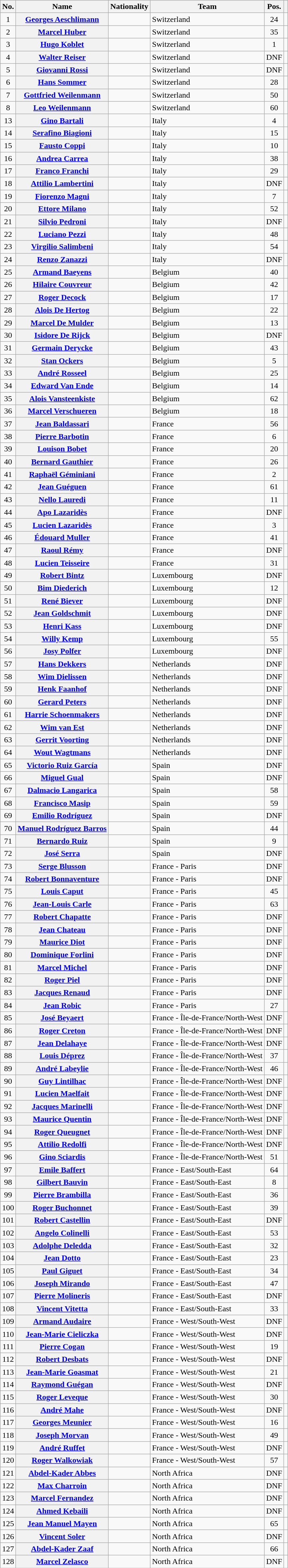<table class="wikitable plainrowheaders sortable">
<tr>
<th scope="col">No.</th>
<th scope="col">Name</th>
<th scope="col">Nationality</th>
<th scope="col">Team</th>
<th scope="col" data-sort-type="number">Pos.</th>
<th scope="col" class="unsortable"></th>
</tr>
<tr>
<td style="text-align:center;">1</td>
<th scope="row"><a href='#'>Georges Aeschlimann</a></th>
<td></td>
<td>Switzerland</td>
<td style="text-align:center;">24</td>
<td style="text-align:center;"></td>
</tr>
<tr>
<td style="text-align:center;">2</td>
<th scope="row"><a href='#'>Marcel Huber</a></th>
<td></td>
<td>Switzerland</td>
<td style="text-align:center;">35</td>
<td style="text-align:center;"></td>
</tr>
<tr>
<td style="text-align:center;">3</td>
<th scope="row"><a href='#'>Hugo Koblet</a></th>
<td></td>
<td>Switzerland</td>
<td style="text-align:center;">1</td>
<td style="text-align:center;"></td>
</tr>
<tr>
<td style="text-align:center;">4</td>
<th scope="row"><a href='#'>Walter Reiser</a></th>
<td></td>
<td>Switzerland</td>
<td style="text-align:center;" data-sort-value="67">DNF</td>
<td style="text-align:center;"></td>
</tr>
<tr>
<td style="text-align:center;">5</td>
<th scope="row"><a href='#'>Giovanni Rossi</a></th>
<td></td>
<td>Switzerland</td>
<td style="text-align:center;" data-sort-value="67">DNF</td>
<td style="text-align:center;"></td>
</tr>
<tr>
<td style="text-align:center;">6</td>
<th scope="row"><a href='#'>Hans Sommer</a></th>
<td></td>
<td>Switzerland</td>
<td style="text-align:center;">28</td>
<td style="text-align:center;"></td>
</tr>
<tr>
<td style="text-align:center;">7</td>
<th scope="row"><a href='#'>Gottfried Weilenmann</a></th>
<td></td>
<td>Switzerland</td>
<td style="text-align:center;">50</td>
<td style="text-align:center;"></td>
</tr>
<tr>
<td style="text-align:center;">8</td>
<th scope="row"><a href='#'>Leo Weilenmann</a></th>
<td></td>
<td>Switzerland</td>
<td style="text-align:center;">60</td>
<td style="text-align:center;"></td>
</tr>
<tr>
<td style="text-align:center;">13</td>
<th scope="row"><a href='#'>Gino Bartali</a></th>
<td></td>
<td>Italy</td>
<td style="text-align:center;">4</td>
<td style="text-align:center;"></td>
</tr>
<tr>
<td style="text-align:center;">14</td>
<th scope="row"><a href='#'>Serafino Biagioni</a></th>
<td></td>
<td>Italy</td>
<td style="text-align:center;">15</td>
<td style="text-align:center;"></td>
</tr>
<tr>
<td style="text-align:center;">15</td>
<th scope="row"><a href='#'>Fausto Coppi</a></th>
<td></td>
<td>Italy</td>
<td style="text-align:center;">10</td>
<td style="text-align:center;"></td>
</tr>
<tr>
<td style="text-align:center;">16</td>
<th scope="row"><a href='#'>Andrea Carrea</a></th>
<td></td>
<td>Italy</td>
<td style="text-align:center;">38</td>
<td style="text-align:center;"></td>
</tr>
<tr>
<td style="text-align:center;">17</td>
<th scope="row"><a href='#'>Franco Franchi</a></th>
<td></td>
<td>Italy</td>
<td style="text-align:center;">29</td>
<td style="text-align:center;"></td>
</tr>
<tr>
<td style="text-align:center;">18</td>
<th scope="row"><a href='#'>Attilio Lambertini</a></th>
<td></td>
<td>Italy</td>
<td style="text-align:center;" data-sort-value="67">DNF</td>
<td style="text-align:center;"></td>
</tr>
<tr>
<td style="text-align:center;">19</td>
<th scope="row"><a href='#'>Fiorenzo Magni</a></th>
<td></td>
<td>Italy</td>
<td style="text-align:center;">7</td>
<td style="text-align:center;"></td>
</tr>
<tr>
<td style="text-align:center;">20</td>
<th scope="row"><a href='#'>Ettore Milano</a></th>
<td></td>
<td>Italy</td>
<td style="text-align:center;">52</td>
<td style="text-align:center;"></td>
</tr>
<tr>
<td style="text-align:center;">21</td>
<th scope="row"><a href='#'>Silvio Pedroni</a></th>
<td></td>
<td>Italy</td>
<td style="text-align:center;" data-sort-value="67">DNF</td>
<td style="text-align:center;"></td>
</tr>
<tr>
<td style="text-align:center;">22</td>
<th scope="row"><a href='#'>Luciano Pezzi</a></th>
<td></td>
<td>Italy</td>
<td style="text-align:center;">48</td>
<td style="text-align:center;"></td>
</tr>
<tr>
<td style="text-align:center;">23</td>
<th scope="row"><a href='#'>Virgilio Salimbeni</a></th>
<td></td>
<td>Italy</td>
<td style="text-align:center;">54</td>
<td style="text-align:center;"></td>
</tr>
<tr>
<td style="text-align:center;">24</td>
<th scope="row"><a href='#'>Renzo Zanazzi</a></th>
<td></td>
<td>Italy</td>
<td style="text-align:center;" data-sort-value="67">DNF</td>
<td style="text-align:center;"></td>
</tr>
<tr>
<td style="text-align:center;">25</td>
<th scope="row"><a href='#'>Armand Baeyens</a></th>
<td></td>
<td>Belgium</td>
<td style="text-align:center;">40</td>
<td style="text-align:center;"></td>
</tr>
<tr>
<td style="text-align:center;">26</td>
<th scope="row"><a href='#'>Hilaire Couvreur</a></th>
<td></td>
<td>Belgium</td>
<td style="text-align:center;">42</td>
<td style="text-align:center;"></td>
</tr>
<tr>
<td style="text-align:center;">27</td>
<th scope="row"><a href='#'>Roger Decock</a></th>
<td></td>
<td>Belgium</td>
<td style="text-align:center;">17</td>
<td style="text-align:center;"></td>
</tr>
<tr>
<td style="text-align:center;">28</td>
<th scope="row"><a href='#'>Alois De Hertog</a></th>
<td></td>
<td>Belgium</td>
<td style="text-align:center;">22</td>
<td style="text-align:center;"></td>
</tr>
<tr>
<td style="text-align:center;">29</td>
<th scope="row"><a href='#'>Marcel De Mulder</a></th>
<td></td>
<td>Belgium</td>
<td style="text-align:center;">13</td>
<td style="text-align:center;"></td>
</tr>
<tr>
<td style="text-align:center;">30</td>
<th scope="row"><a href='#'>Isidore De Rijck</a></th>
<td></td>
<td>Belgium</td>
<td style="text-align:center;" data-sort-value="67">DNF</td>
<td style="text-align:center;"></td>
</tr>
<tr>
<td style="text-align:center;">31</td>
<th scope="row"><a href='#'>Germain Derycke</a></th>
<td></td>
<td>Belgium</td>
<td style="text-align:center;">43</td>
<td style="text-align:center;"></td>
</tr>
<tr>
<td style="text-align:center;">32</td>
<th scope="row"><a href='#'>Stan Ockers</a></th>
<td></td>
<td>Belgium</td>
<td style="text-align:center;">5</td>
<td style="text-align:center;"></td>
</tr>
<tr>
<td style="text-align:center;">33</td>
<th scope="row"><a href='#'>André Rosseel</a></th>
<td></td>
<td>Belgium</td>
<td style="text-align:center;">25</td>
<td style="text-align:center;"></td>
</tr>
<tr>
<td style="text-align:center;">34</td>
<th scope="row"><a href='#'>Edward Van Ende</a></th>
<td></td>
<td>Belgium</td>
<td style="text-align:center;">14</td>
<td style="text-align:center;"></td>
</tr>
<tr>
<td style="text-align:center;">35</td>
<th scope="row"><a href='#'>Alois Vansteenkiste</a></th>
<td></td>
<td>Belgium</td>
<td style="text-align:center;">62</td>
<td style="text-align:center;"></td>
</tr>
<tr>
<td style="text-align:center;">36</td>
<th scope="row"><a href='#'>Marcel Verschueren</a></th>
<td></td>
<td>Belgium</td>
<td style="text-align:center;">18</td>
<td style="text-align:center;"></td>
</tr>
<tr>
<td style="text-align:center;">37</td>
<th scope="row"><a href='#'>Jean Baldassari</a></th>
<td></td>
<td>France</td>
<td style="text-align:center;">56</td>
<td style="text-align:center;"></td>
</tr>
<tr>
<td style="text-align:center;">38</td>
<th scope="row"><a href='#'>Pierre Barbotin</a></th>
<td></td>
<td>France</td>
<td style="text-align:center;">6</td>
<td style="text-align:center;"></td>
</tr>
<tr>
<td style="text-align:center;">39</td>
<th scope="row"><a href='#'>Louison Bobet</a></th>
<td></td>
<td>France</td>
<td style="text-align:center;">20</td>
<td style="text-align:center;"></td>
</tr>
<tr>
<td style="text-align:center;">40</td>
<th scope="row"><a href='#'>Bernard Gauthier</a></th>
<td></td>
<td>France</td>
<td style="text-align:center;">26</td>
<td style="text-align:center;"></td>
</tr>
<tr>
<td style="text-align:center;">41</td>
<th scope="row"><a href='#'>Raphaël Géminiani</a></th>
<td></td>
<td>France</td>
<td style="text-align:center;">2</td>
<td style="text-align:center;"></td>
</tr>
<tr>
<td style="text-align:center;">42</td>
<th scope="row"><a href='#'>Jean Guéguen</a></th>
<td></td>
<td>France</td>
<td style="text-align:center;">61</td>
<td style="text-align:center;"></td>
</tr>
<tr>
<td style="text-align:center;">43</td>
<th scope="row"><a href='#'>Nello Lauredi</a></th>
<td></td>
<td>France</td>
<td style="text-align:center;">11</td>
<td style="text-align:center;"></td>
</tr>
<tr>
<td style="text-align:center;">44</td>
<th scope="row"><a href='#'>Apo Lazaridès</a></th>
<td></td>
<td>France</td>
<td style="text-align:center;" data-sort-value="67">DNF</td>
<td style="text-align:center;"></td>
</tr>
<tr>
<td style="text-align:center;">45</td>
<th scope="row"><a href='#'>Lucien Lazaridès</a></th>
<td></td>
<td>France</td>
<td style="text-align:center;">3</td>
<td style="text-align:center;"></td>
</tr>
<tr>
<td style="text-align:center;">46</td>
<th scope="row"><a href='#'>Édouard Muller</a></th>
<td></td>
<td>France</td>
<td style="text-align:center;">41</td>
<td style="text-align:center;"></td>
</tr>
<tr>
<td style="text-align:center;">47</td>
<th scope="row"><a href='#'>Raoul Rémy</a></th>
<td></td>
<td>France</td>
<td style="text-align:center;" data-sort-value="67">DNF</td>
<td style="text-align:center;"></td>
</tr>
<tr>
<td style="text-align:center;">48</td>
<th scope="row"><a href='#'>Lucien Teisseire</a></th>
<td></td>
<td>France</td>
<td style="text-align:center;">31</td>
<td style="text-align:center;"></td>
</tr>
<tr>
<td style="text-align:center;">49</td>
<th scope="row"><a href='#'>Robert Bintz</a></th>
<td></td>
<td>Luxembourg</td>
<td style="text-align:center;" data-sort-value="67">DNF</td>
<td style="text-align:center;"></td>
</tr>
<tr>
<td style="text-align:center;">50</td>
<th scope="row"><a href='#'>Bim Diederich</a></th>
<td></td>
<td>Luxembourg</td>
<td style="text-align:center;">12</td>
<td style="text-align:center;"></td>
</tr>
<tr>
<td style="text-align:center;">51</td>
<th scope="row"><a href='#'>René Biever</a></th>
<td></td>
<td>Luxembourg</td>
<td style="text-align:center;" data-sort-value="67">DNF</td>
<td style="text-align:center;"></td>
</tr>
<tr>
<td style="text-align:center;">52</td>
<th scope="row"><a href='#'>Jean Goldschmit</a></th>
<td></td>
<td>Luxembourg</td>
<td style="text-align:center;" data-sort-value="67">DNF</td>
<td style="text-align:center;"></td>
</tr>
<tr>
<td style="text-align:center;">53</td>
<th scope="row"><a href='#'>Henri Kass</a></th>
<td></td>
<td>Luxembourg</td>
<td style="text-align:center;" data-sort-value="67">DNF</td>
<td style="text-align:center;"></td>
</tr>
<tr>
<td style="text-align:center;">54</td>
<th scope="row"><a href='#'>Willy Kemp</a></th>
<td></td>
<td>Luxembourg</td>
<td style="text-align:center;">55</td>
<td style="text-align:center;"></td>
</tr>
<tr>
<td style="text-align:center;">56</td>
<th scope="row"><a href='#'>Josy Polfer</a></th>
<td></td>
<td>Luxembourg</td>
<td style="text-align:center;" data-sort-value="67">DNF</td>
<td style="text-align:center;"></td>
</tr>
<tr>
<td style="text-align:center;">57</td>
<th scope="row"><a href='#'>Hans Dekkers</a></th>
<td></td>
<td>Netherlands</td>
<td style="text-align:center;" data-sort-value="67">DNF</td>
<td style="text-align:center;"></td>
</tr>
<tr>
<td style="text-align:center;">58</td>
<th scope="row"><a href='#'>Wim Dielissen</a></th>
<td></td>
<td>Netherlands</td>
<td style="text-align:center;" data-sort-value="67">DNF</td>
<td style="text-align:center;"></td>
</tr>
<tr>
<td style="text-align:center;">59</td>
<th scope="row"><a href='#'>Henk Faanhof</a></th>
<td></td>
<td>Netherlands</td>
<td style="text-align:center;" data-sort-value="67">DNF</td>
<td style="text-align:center;"></td>
</tr>
<tr>
<td style="text-align:center;">60</td>
<th scope="row"><a href='#'>Gerard Peters</a></th>
<td></td>
<td>Netherlands</td>
<td style="text-align:center;" data-sort-value="67">DNF</td>
<td style="text-align:center;"></td>
</tr>
<tr>
<td style="text-align:center;">61</td>
<th scope="row"><a href='#'>Harrie Schoenmakers</a></th>
<td></td>
<td>Netherlands</td>
<td style="text-align:center;" data-sort-value="67">DNF</td>
<td style="text-align:center;"></td>
</tr>
<tr>
<td style="text-align:center;">62</td>
<th scope="row"><a href='#'>Wim van Est</a></th>
<td></td>
<td>Netherlands</td>
<td style="text-align:center;" data-sort-value="67">DNF</td>
<td style="text-align:center;"></td>
</tr>
<tr>
<td style="text-align:center;">63</td>
<th scope="row"><a href='#'>Gerrit Voorting</a></th>
<td></td>
<td>Netherlands</td>
<td style="text-align:center;" data-sort-value="67">DNF</td>
<td style="text-align:center;"></td>
</tr>
<tr>
<td style="text-align:center;">64</td>
<th scope="row"><a href='#'>Wout Wagtmans</a></th>
<td></td>
<td>Netherlands</td>
<td style="text-align:center;" data-sort-value="67">DNF</td>
<td style="text-align:center;"></td>
</tr>
<tr>
<td style="text-align:center;">65</td>
<th scope="row"><a href='#'>Victorio Ruiz García</a></th>
<td></td>
<td>Spain</td>
<td style="text-align:center;" data-sort-value="67">DNF</td>
<td style="text-align:center;"></td>
</tr>
<tr>
<td style="text-align:center;">66</td>
<th scope="row"><a href='#'>Miguel Gual</a></th>
<td></td>
<td>Spain</td>
<td style="text-align:center;" data-sort-value="67">DNF</td>
<td style="text-align:center;"></td>
</tr>
<tr>
<td style="text-align:center;">67</td>
<th scope="row"><a href='#'>Dalmacio Langarica</a></th>
<td></td>
<td>Spain</td>
<td style="text-align:center;">58</td>
<td style="text-align:center;"></td>
</tr>
<tr>
<td style="text-align:center;">68</td>
<th scope="row"><a href='#'>Francisco Masip</a></th>
<td></td>
<td>Spain</td>
<td style="text-align:center;">59</td>
<td style="text-align:center;"></td>
</tr>
<tr>
<td style="text-align:center;">69</td>
<th scope="row"><a href='#'>Emilio Rodríguez</a></th>
<td></td>
<td>Spain</td>
<td style="text-align:center;" data-sort-value="67">DNF</td>
<td style="text-align:center;"></td>
</tr>
<tr>
<td style="text-align:center;">70</td>
<th scope="row"><a href='#'>Manuel Rodríguez Barros</a></th>
<td></td>
<td>Spain</td>
<td style="text-align:center;">44</td>
<td style="text-align:center;"></td>
</tr>
<tr>
<td style="text-align:center;">71</td>
<th scope="row"><a href='#'>Bernardo Ruiz</a></th>
<td></td>
<td>Spain</td>
<td style="text-align:center;">9</td>
<td style="text-align:center;"></td>
</tr>
<tr>
<td style="text-align:center;">72</td>
<th scope="row"><a href='#'>José Serra</a></th>
<td></td>
<td>Spain</td>
<td style="text-align:center;" data-sort-value="67">DNF</td>
<td style="text-align:center;"></td>
</tr>
<tr>
<td style="text-align:center;">73</td>
<th scope="row"><a href='#'>Serge Blusson</a></th>
<td></td>
<td>France - Paris</td>
<td style="text-align:center;" data-sort-value="67">DNF</td>
<td style="text-align:center;"></td>
</tr>
<tr>
<td style="text-align:center;">74</td>
<th scope="row"><a href='#'>Robert Bonnaventure</a></th>
<td></td>
<td>France - Paris</td>
<td style="text-align:center;" data-sort-value="67">DNF</td>
<td style="text-align:center;"></td>
</tr>
<tr>
<td style="text-align:center;">75</td>
<th scope="row"><a href='#'>Louis Caput</a></th>
<td></td>
<td>France - Paris</td>
<td style="text-align:center;">45</td>
<td style="text-align:center;"></td>
</tr>
<tr>
<td style="text-align:center;">76</td>
<th scope="row"><a href='#'>Jean-Louis Carle</a></th>
<td></td>
<td>France - Paris</td>
<td style="text-align:center;">63</td>
<td style="text-align:center;"></td>
</tr>
<tr>
<td style="text-align:center;">77</td>
<th scope="row"><a href='#'>Robert Chapatte</a></th>
<td></td>
<td>France - Paris</td>
<td style="text-align:center;" data-sort-value="67">DNF</td>
<td style="text-align:center;"></td>
</tr>
<tr>
<td style="text-align:center;">78</td>
<th scope="row"><a href='#'>Jean Chateau</a></th>
<td></td>
<td>France - Paris</td>
<td style="text-align:center;" data-sort-value="67">DNF</td>
<td style="text-align:center;"></td>
</tr>
<tr>
<td style="text-align:center;">79</td>
<th scope="row"><a href='#'>Maurice Diot</a></th>
<td></td>
<td>France - Paris</td>
<td style="text-align:center;" data-sort-value="67">DNF</td>
<td style="text-align:center;"></td>
</tr>
<tr>
<td style="text-align:center;">80</td>
<th scope="row"><a href='#'>Dominique Forlini</a></th>
<td></td>
<td>France - Paris</td>
<td style="text-align:center;" data-sort-value="67">DNF</td>
<td style="text-align:center;"></td>
</tr>
<tr>
<td style="text-align:center;">81</td>
<th scope="row"><a href='#'>Marcel Michel</a></th>
<td></td>
<td>France - Paris</td>
<td style="text-align:center;" data-sort-value="67">DNF</td>
<td style="text-align:center;"></td>
</tr>
<tr>
<td style="text-align:center;">82</td>
<th scope="row"><a href='#'>Roger Piel</a></th>
<td></td>
<td>France - Paris</td>
<td style="text-align:center;" data-sort-value="67">DNF</td>
<td style="text-align:center;"></td>
</tr>
<tr>
<td style="text-align:center;">83</td>
<th scope="row"><a href='#'>Jacques Renaud</a></th>
<td></td>
<td>France - Paris</td>
<td style="text-align:center;" data-sort-value="67">DNF</td>
<td style="text-align:center;"></td>
</tr>
<tr>
<td style="text-align:center;">84</td>
<th scope="row"><a href='#'>Jean Robic</a></th>
<td></td>
<td>France - Paris</td>
<td style="text-align:center;">27</td>
<td style="text-align:center;"></td>
</tr>
<tr>
<td style="text-align:center;">85</td>
<th scope="row"><a href='#'>José Beyaert</a></th>
<td></td>
<td>France - Île-de-France/North-West</td>
<td style="text-align:center;" data-sort-value="67">DNF</td>
<td style="text-align:center;"></td>
</tr>
<tr>
<td style="text-align:center;">86</td>
<th scope="row"><a href='#'>Roger Creton</a></th>
<td></td>
<td>France - Île-de-France/North-West</td>
<td style="text-align:center;" data-sort-value="67">DNF</td>
<td style="text-align:center;"></td>
</tr>
<tr>
<td style="text-align:center;">87</td>
<th scope="row"><a href='#'>Jean Delahaye</a></th>
<td></td>
<td>France - Île-de-France/North-West</td>
<td style="text-align:center;" data-sort-value="67">DNF</td>
<td style="text-align:center;"></td>
</tr>
<tr>
<td style="text-align:center;">88</td>
<th scope="row"><a href='#'>Louis Déprez</a></th>
<td></td>
<td>France - Île-de-France/North-West</td>
<td style="text-align:center;">37</td>
<td style="text-align:center;"></td>
</tr>
<tr>
<td style="text-align:center;">89</td>
<th scope="row"><a href='#'>André Labeylie</a></th>
<td></td>
<td>France - Île-de-France/North-West</td>
<td style="text-align:center;">46</td>
<td style="text-align:center;"></td>
</tr>
<tr>
<td style="text-align:center;">90</td>
<th scope="row"><a href='#'>Guy Lintilhac</a></th>
<td></td>
<td>France - Île-de-France/North-West</td>
<td style="text-align:center;" data-sort-value="67">DNF</td>
<td style="text-align:center;"></td>
</tr>
<tr>
<td style="text-align:center;">91</td>
<th scope="row"><a href='#'>Lucien Maelfait</a></th>
<td></td>
<td>France - Île-de-France/North-West</td>
<td style="text-align:center;" data-sort-value="67">DNF</td>
<td style="text-align:center;"></td>
</tr>
<tr>
<td style="text-align:center;">92</td>
<th scope="row"><a href='#'>Jacques Marinelli</a></th>
<td></td>
<td>France - Île-de-France/North-West</td>
<td style="text-align:center;" data-sort-value="67">DNF</td>
<td style="text-align:center;"></td>
</tr>
<tr>
<td style="text-align:center;">93</td>
<th scope="row"><a href='#'>Maurice Quentin</a></th>
<td></td>
<td>France - Île-de-France/North-West</td>
<td style="text-align:center;" data-sort-value="67">DNF</td>
<td style="text-align:center;"></td>
</tr>
<tr>
<td style="text-align:center;">94</td>
<th scope="row"><a href='#'>Roger Queugnet</a></th>
<td></td>
<td>France - Île-de-France/North-West</td>
<td style="text-align:center;" data-sort-value="67">DNF</td>
<td style="text-align:center;"></td>
</tr>
<tr>
<td style="text-align:center;">95</td>
<th scope="row"><a href='#'>Attilio Redolfi</a></th>
<td></td>
<td>France - Île-de-France/North-West</td>
<td style="text-align:center;" data-sort-value="67">DNF</td>
<td style="text-align:center;"></td>
</tr>
<tr>
<td style="text-align:center;">96</td>
<th scope="row"><a href='#'>Gino Sciardis</a></th>
<td></td>
<td>France - Île-de-France/North-West</td>
<td style="text-align:center;">51</td>
<td style="text-align:center;"></td>
</tr>
<tr>
<td style="text-align:center;">97</td>
<th scope="row"><a href='#'>Emile Baffert</a></th>
<td></td>
<td>France - East/South-East</td>
<td style="text-align:center;">64</td>
<td style="text-align:center;"></td>
</tr>
<tr>
<td style="text-align:center;">98</td>
<th scope="row"><a href='#'>Gilbert Bauvin</a></th>
<td></td>
<td>France - East/South-East</td>
<td style="text-align:center;">8</td>
<td style="text-align:center;"></td>
</tr>
<tr>
<td style="text-align:center;">99</td>
<th scope="row"><a href='#'>Pierre Brambilla</a></th>
<td></td>
<td>France - East/South-East</td>
<td style="text-align:center;">36</td>
<td style="text-align:center;"></td>
</tr>
<tr>
<td style="text-align:center;">100</td>
<th scope="row"><a href='#'>Roger Buchonnet</a></th>
<td></td>
<td>France - East/South-East</td>
<td style="text-align:center;">39</td>
<td style="text-align:center;"></td>
</tr>
<tr>
<td style="text-align:center;">101</td>
<th scope="row"><a href='#'>Robert Castellin</a></th>
<td></td>
<td>France - East/South-East</td>
<td style="text-align:center;" data-sort-value="67">DNF</td>
<td style="text-align:center;"></td>
</tr>
<tr>
<td style="text-align:center;">102</td>
<th scope="row"><a href='#'>Angelo Colinelli</a></th>
<td></td>
<td>France - East/South-East</td>
<td style="text-align:center;">53</td>
<td style="text-align:center;"></td>
</tr>
<tr>
<td style="text-align:center;">103</td>
<th scope="row"><a href='#'>Adolphe Deledda</a></th>
<td></td>
<td>France - East/South-East</td>
<td style="text-align:center;">32</td>
<td style="text-align:center;"></td>
</tr>
<tr>
<td style="text-align:center;">104</td>
<th scope="row"><a href='#'>Jean Dotto</a></th>
<td></td>
<td>France - East/South-East</td>
<td style="text-align:center;">23</td>
<td style="text-align:center;"></td>
</tr>
<tr>
<td style="text-align:center;">105</td>
<th scope="row"><a href='#'>Paul Giguet</a></th>
<td></td>
<td>France - East/South-East</td>
<td style="text-align:center;">34</td>
<td style="text-align:center;"></td>
</tr>
<tr>
<td style="text-align:center;">106</td>
<th scope="row"><a href='#'>Joseph Mirando</a></th>
<td></td>
<td>France - East/South-East</td>
<td style="text-align:center;">47</td>
<td style="text-align:center;"></td>
</tr>
<tr>
<td style="text-align:center;">107</td>
<th scope="row"><a href='#'>Pierre Molineris</a></th>
<td></td>
<td>France - East/South-East</td>
<td style="text-align:center;" data-sort-value="67">DNF</td>
<td style="text-align:center;"></td>
</tr>
<tr>
<td style="text-align:center;">108</td>
<th scope="row"><a href='#'>Vincent Vitetta</a></th>
<td></td>
<td>France - East/South-East</td>
<td style="text-align:center;">33</td>
<td style="text-align:center;"></td>
</tr>
<tr>
<td style="text-align:center;">109</td>
<th scope="row"><a href='#'>Armand Audaire</a></th>
<td></td>
<td>France - West/South-West</td>
<td style="text-align:center;" data-sort-value="67">DNF</td>
<td style="text-align:center;"></td>
</tr>
<tr>
<td style="text-align:center;">110</td>
<th scope="row"><a href='#'>Jean-Marie Cieliczka</a></th>
<td></td>
<td>France - West/South-West</td>
<td style="text-align:center;" data-sort-value="67">DNF</td>
<td style="text-align:center;"></td>
</tr>
<tr>
<td style="text-align:center;">111</td>
<th scope="row"><a href='#'>Pierre Cogan</a></th>
<td></td>
<td>France - West/South-West</td>
<td style="text-align:center;">19</td>
<td style="text-align:center;"></td>
</tr>
<tr>
<td style="text-align:center;">112</td>
<th scope="row"><a href='#'>Robert Desbats</a></th>
<td></td>
<td>France - West/South-West</td>
<td style="text-align:center;" data-sort-value="67">DNF</td>
<td style="text-align:center;"></td>
</tr>
<tr>
<td style="text-align:center;">113</td>
<th scope="row"><a href='#'>Jean-Marie Goasmat</a></th>
<td></td>
<td>France - West/South-West</td>
<td style="text-align:center;">21</td>
<td style="text-align:center;"></td>
</tr>
<tr>
<td style="text-align:center;">114</td>
<th scope="row"><a href='#'>Raymond Guégan</a></th>
<td></td>
<td>France - West/South-West</td>
<td style="text-align:center;" data-sort-value="67">DNF</td>
<td style="text-align:center;"></td>
</tr>
<tr>
<td style="text-align:center;">115</td>
<th scope="row"><a href='#'>Roger Leveque</a></th>
<td></td>
<td>France - West/South-West</td>
<td style="text-align:center;">30</td>
<td style="text-align:center;"></td>
</tr>
<tr>
<td style="text-align:center;">116</td>
<th scope="row"><a href='#'>André Mahe</a></th>
<td></td>
<td>France - West/South-West</td>
<td style="text-align:center;" data-sort-value="67">DNF</td>
<td style="text-align:center;"></td>
</tr>
<tr>
<td style="text-align:center;">117</td>
<th scope="row"><a href='#'>Georges Meunier</a></th>
<td></td>
<td>France - West/South-West</td>
<td style="text-align:center;">16</td>
<td style="text-align:center;"></td>
</tr>
<tr>
<td style="text-align:center;">118</td>
<th scope="row"><a href='#'>Joseph Morvan</a></th>
<td></td>
<td>France - West/South-West</td>
<td style="text-align:center;">49</td>
<td style="text-align:center;"></td>
</tr>
<tr>
<td style="text-align:center;">119</td>
<th scope="row"><a href='#'>André Ruffet</a></th>
<td></td>
<td>France - West/South-West</td>
<td style="text-align:center;" data-sort-value="67">DNF</td>
<td style="text-align:center;"></td>
</tr>
<tr>
<td style="text-align:center;">120</td>
<th scope="row"><a href='#'>Roger Walkowiak</a></th>
<td></td>
<td>France - West/South-West</td>
<td style="text-align:center;">57</td>
<td style="text-align:center;"></td>
</tr>
<tr>
<td style="text-align:center;">121</td>
<th scope="row"><a href='#'>Abdel-Kader Abbes</a></th>
<td></td>
<td>North Africa</td>
<td style="text-align:center;" data-sort-value="67">DNF</td>
<td style="text-align:center;"></td>
</tr>
<tr>
<td style="text-align:center;">122</td>
<th scope="row"><a href='#'>Max Charroin</a></th>
<td></td>
<td>North Africa</td>
<td style="text-align:center;" data-sort-value="67">DNF</td>
<td style="text-align:center;"></td>
</tr>
<tr>
<td style="text-align:center;">123</td>
<th scope="row"><a href='#'>Marcel Fernandez</a></th>
<td></td>
<td>North Africa</td>
<td style="text-align:center;" data-sort-value="67">DNF</td>
<td style="text-align:center;"></td>
</tr>
<tr>
<td style="text-align:center;">124</td>
<th scope="row"><a href='#'>Ahmed Kebaili</a></th>
<td></td>
<td>North Africa</td>
<td style="text-align:center;" data-sort-value="67">DNF</td>
<td style="text-align:center;"></td>
</tr>
<tr>
<td style="text-align:center;">125</td>
<th scope="row"><a href='#'>Jean Manuel Mayen</a></th>
<td></td>
<td>North Africa</td>
<td style="text-align:center;">65</td>
<td style="text-align:center;"></td>
</tr>
<tr>
<td style="text-align:center;">126</td>
<th scope="row"><a href='#'>Vincent Soler</a></th>
<td></td>
<td>North Africa</td>
<td style="text-align:center;" data-sort-value="67">DNF</td>
<td style="text-align:center;"></td>
</tr>
<tr>
<td style="text-align:center;">127</td>
<th scope="row"><a href='#'>Abdel-Kader Zaaf</a></th>
<td></td>
<td>North Africa</td>
<td style="text-align:center;">66</td>
<td style="text-align:center;"></td>
</tr>
<tr>
<td style="text-align:center;">128</td>
<th scope="row"><a href='#'>Marcel Zelasco</a></th>
<td></td>
<td>North Africa</td>
<td style="text-align:center;" data-sort-value="67">DNF</td>
<td style="text-align:center;"></td>
</tr>
</table>
